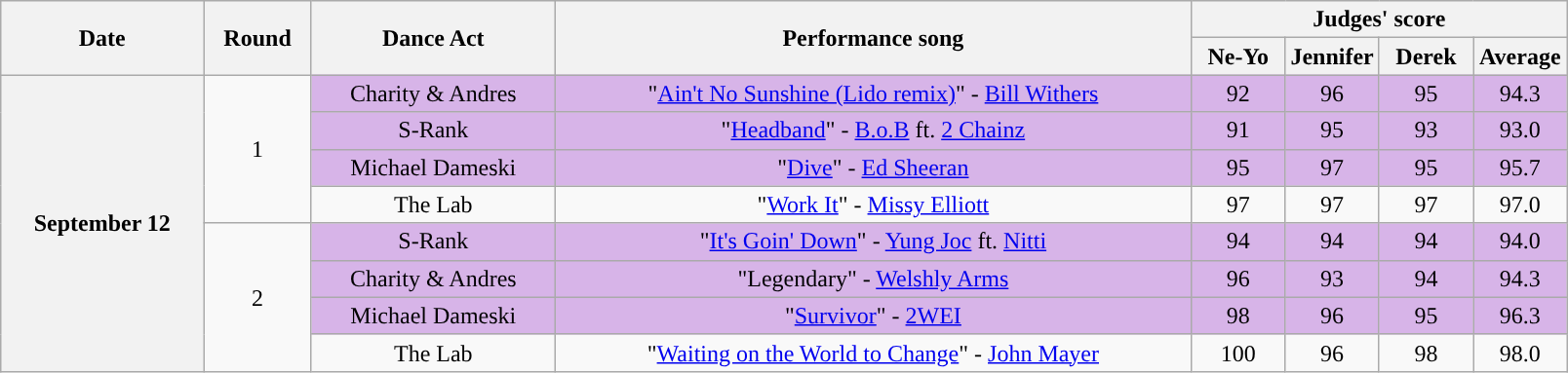<table class="wikitable sortable" style="text-align:center;">
<tr>
<th scope="col" rowspan="2" class="unsortable">Date</th>
<th scope="col" rowspan="2">Round</th>
<th scope="col" rowspan="2" class="unsortable">Dance Act</th>
<th scope="col" rowspan="2" class="unsortable">Performance song</th>
<th scope="col" colspan="4">Judges' score</th>
</tr>
<tr>
<th style="width:06%;">Ne-Yo</th>
<th style="width:06%;">Jennifer</th>
<th style="width:06%;">Derek</th>
<th style="width:06%;">Average</th>
</tr>
<tr>
<th scope="row" rowspan="8">September 12</th>
<td rowspan="4">1</td>
<td style="background:#D7B4E8;">Charity & Andres</td>
<td style="background:#D7B4E8;">"<a href='#'>Ain't No Sunshine (Lido remix)</a>" - <a href='#'>Bill Withers</a></td>
<td style="background:#D7B4E8;">92</td>
<td style="background:#D7B4E8;">96</td>
<td style="background:#D7B4E8;">95</td>
<td style="background:#D7B4E8;">94.3</td>
</tr>
<tr style="background:#D7B4E8;">
<td>S-Rank</td>
<td>"<a href='#'>Headband</a>" - <a href='#'>B.o.B</a> ft. <a href='#'>2 Chainz</a></td>
<td>91</td>
<td>95</td>
<td>93</td>
<td>93.0</td>
</tr>
<tr style="background:#D7B4E8;">
<td>Michael Dameski</td>
<td>"<a href='#'>Dive</a>" - <a href='#'>Ed Sheeran</a></td>
<td>95</td>
<td>97</td>
<td>95</td>
<td>95.7</td>
</tr>
<tr>
<td>The Lab</td>
<td>"<a href='#'>Work It</a>" - <a href='#'>Missy Elliott</a></td>
<td>97</td>
<td>97</td>
<td>97</td>
<td>97.0</td>
</tr>
<tr>
<td rowspan="4">2</td>
<td style="background:#D7B4E8;">S-Rank</td>
<td style="background:#D7B4E8;">"<a href='#'>It's Goin' Down</a>" - <a href='#'>Yung Joc</a> ft. <a href='#'>Nitti</a></td>
<td style="background:#D7B4E8;">94</td>
<td style="background:#D7B4E8;">94</td>
<td style="background:#D7B4E8;">94</td>
<td style="background:#D7B4E8;">94.0</td>
</tr>
<tr style="background:#D7B4E8;">
<td>Charity & Andres</td>
<td>"Legendary" - <a href='#'>Welshly Arms</a></td>
<td>96</td>
<td>93</td>
<td>94</td>
<td>94.3</td>
</tr>
<tr style="background:#D7B4E8;">
<td>Michael Dameski</td>
<td>"<a href='#'>Survivor</a>" - <a href='#'>2WEI</a></td>
<td>98</td>
<td>96</td>
<td>95</td>
<td>96.3</td>
</tr>
<tr>
<td>The Lab</td>
<td>"<a href='#'>Waiting on the World to Change</a>" - <a href='#'>John Mayer</a></td>
<td>100</td>
<td>96</td>
<td>98</td>
<td>98.0</td>
</tr>
</table>
